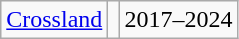<table class="wikitable">
<tr>
<td><a href='#'>Crossland</a></td>
<td></td>
<td>2017–2024</td>
</tr>
</table>
